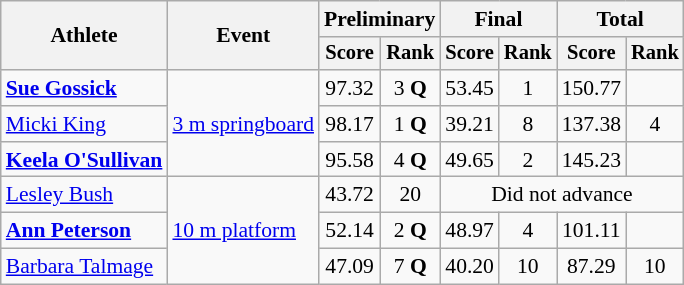<table class=wikitable style=font-size:90%;text-align:center>
<tr>
<th rowspan=2>Athlete</th>
<th rowspan=2>Event</th>
<th colspan=2>Preliminary</th>
<th colspan=2>Final</th>
<th colspan=2>Total</th>
</tr>
<tr style=font-size:95%>
<th>Score</th>
<th>Rank</th>
<th>Score</th>
<th>Rank</th>
<th>Score</th>
<th>Rank</th>
</tr>
<tr>
<td align=left><strong><a href='#'>Sue Gossick</a></strong></td>
<td align=left rowspan=3><a href='#'>3 m springboard</a></td>
<td>97.32</td>
<td>3 <strong>Q</strong></td>
<td>53.45</td>
<td>1</td>
<td>150.77</td>
<td></td>
</tr>
<tr>
<td align=left><a href='#'>Micki King</a></td>
<td>98.17</td>
<td>1 <strong>Q</strong></td>
<td>39.21</td>
<td>8</td>
<td>137.38</td>
<td>4</td>
</tr>
<tr>
<td align=left><strong><a href='#'>Keela O'Sullivan</a></strong></td>
<td>95.58</td>
<td>4 <strong>Q</strong></td>
<td>49.65</td>
<td>2</td>
<td>145.23</td>
<td></td>
</tr>
<tr>
<td align=left><a href='#'>Lesley Bush</a></td>
<td align=left rowspan=3><a href='#'>10 m platform</a></td>
<td>43.72</td>
<td>20</td>
<td colspan=4>Did not advance</td>
</tr>
<tr>
<td align=left><strong><a href='#'>Ann Peterson</a></strong></td>
<td>52.14</td>
<td>2 <strong>Q</strong></td>
<td>48.97</td>
<td>4</td>
<td>101.11</td>
<td></td>
</tr>
<tr>
<td align=left><a href='#'>Barbara Talmage</a></td>
<td>47.09</td>
<td>7 <strong>Q</strong></td>
<td>40.20</td>
<td>10</td>
<td>87.29</td>
<td>10</td>
</tr>
</table>
